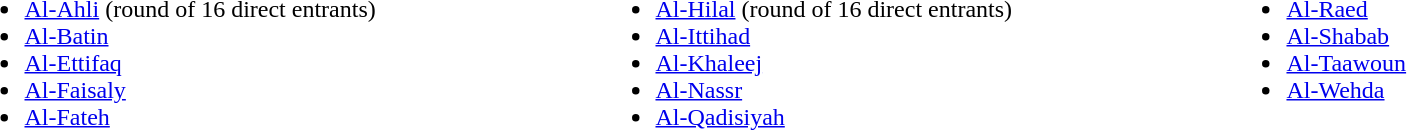<table width=100%>
<tr>
<td width=25% valign="top"><br><ul><li><a href='#'>Al-Ahli</a> (round of 16 direct entrants)</li><li><a href='#'>Al-Batin</a></li><li><a href='#'>Al-Ettifaq</a></li><li><a href='#'>Al-Faisaly</a></li><li><a href='#'>Al-Fateh</a></li></ul></td>
<td width=25% valign="top"><br><ul><li><a href='#'>Al-Hilal</a> (round of 16 direct entrants)</li><li><a href='#'>Al-Ittihad</a></li><li><a href='#'>Al-Khaleej</a></li><li><a href='#'>Al-Nassr</a></li><li><a href='#'>Al-Qadisiyah</a></li></ul></td>
<td width=25% valign="top"><br><ul><li><a href='#'>Al-Raed</a></li><li><a href='#'>Al-Shabab</a></li><li><a href='#'>Al-Taawoun</a></li><li><a href='#'>Al-Wehda</a></li></ul></td>
</tr>
</table>
